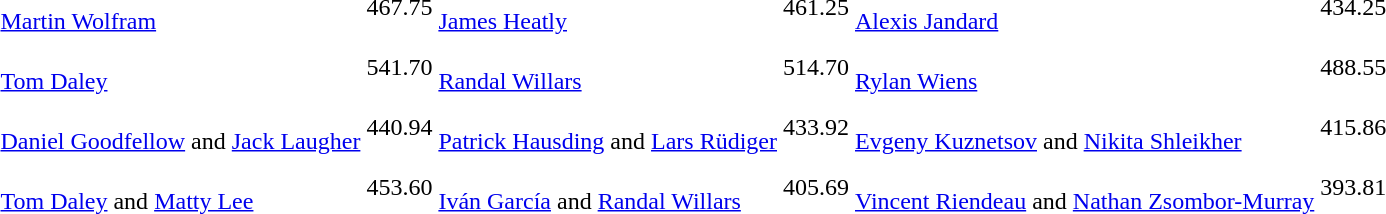<table>
<tr>
<td><br></td>
<td><br><a href='#'>Martin Wolfram</a></td>
<td>467.75</td>
<td><br><a href='#'>James Heatly</a></td>
<td>461.25</td>
<td><br><a href='#'>Alexis Jandard</a></td>
<td>434.25</td>
</tr>
<tr>
<td><br></td>
<td><br><a href='#'>Tom Daley</a></td>
<td>541.70</td>
<td><br><a href='#'>Randal Willars</a></td>
<td>514.70</td>
<td><br><a href='#'>Rylan Wiens</a></td>
<td>488.55</td>
</tr>
<tr>
<td><br></td>
<td><br><a href='#'>Daniel Goodfellow</a> and <a href='#'>Jack Laugher</a></td>
<td>440.94</td>
<td><br><a href='#'>Patrick Hausding</a> and <a href='#'>Lars Rüdiger</a></td>
<td>433.92</td>
<td><br><a href='#'>Evgeny Kuznetsov</a> and <a href='#'>Nikita Shleikher</a></td>
<td>415.86</td>
</tr>
<tr>
<td><br></td>
<td><br><a href='#'>Tom Daley</a> and <a href='#'>Matty Lee</a></td>
<td>453.60</td>
<td><br><a href='#'>Iván García</a> and <a href='#'>Randal Willars</a></td>
<td>405.69</td>
<td><br><a href='#'>Vincent Riendeau</a> and <a href='#'>Nathan Zsombor-Murray</a></td>
<td>393.81</td>
</tr>
</table>
